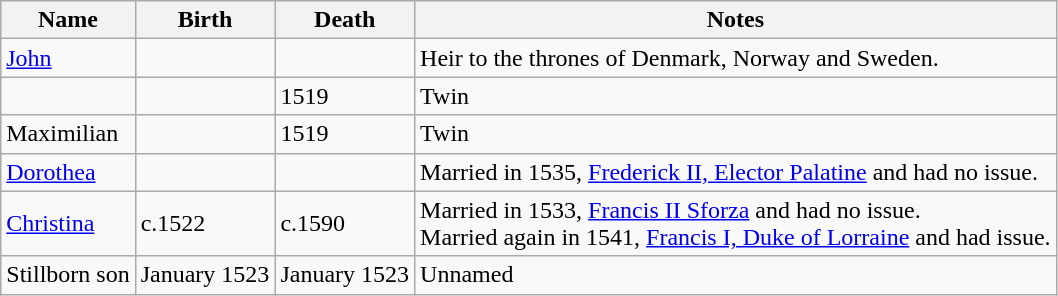<table class="wikitable">
<tr>
<th>Name</th>
<th>Birth</th>
<th>Death</th>
<th>Notes</th>
</tr>
<tr>
<td><a href='#'>John</a></td>
<td></td>
<td></td>
<td>Heir to the thrones of Denmark, Norway and Sweden.</td>
</tr>
<tr>
<td></td>
<td></td>
<td>1519</td>
<td>Twin</td>
</tr>
<tr>
<td>Maximilian</td>
<td></td>
<td>1519</td>
<td>Twin</td>
</tr>
<tr>
<td><a href='#'>Dorothea</a></td>
<td></td>
<td></td>
<td>Married in 1535, <a href='#'>Frederick II, Elector Palatine</a> and had no issue.</td>
</tr>
<tr>
<td><a href='#'>Christina</a></td>
<td>c.1522</td>
<td>c.1590</td>
<td>Married in 1533, <a href='#'>Francis II Sforza</a> and had no issue.<br>Married again in 1541, <a href='#'>Francis I, Duke of Lorraine</a> and had issue.</td>
</tr>
<tr>
<td>Stillborn son</td>
<td>January 1523</td>
<td>January 1523</td>
<td>Unnamed</td>
</tr>
</table>
